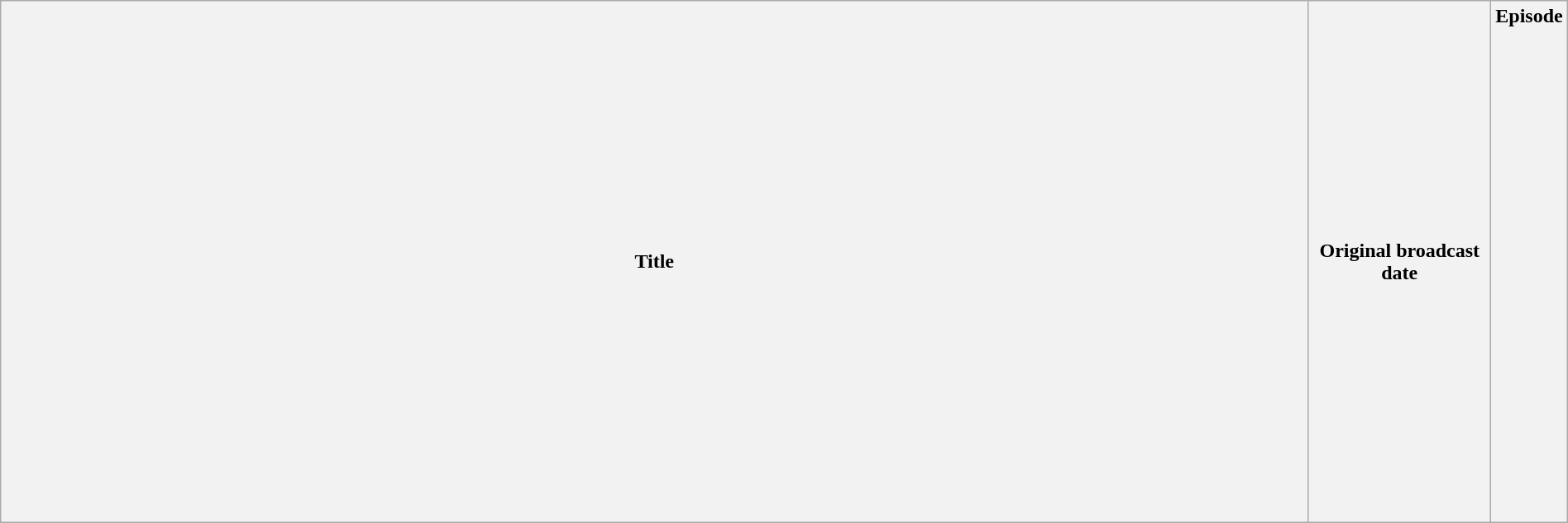<table class="wikitable plainrowheaders" style="width:100%; margin:auto;">
<tr>
<th>Title</th>
<th width="140">Original broadcast date</th>
<th width="40">Episode<br><br><br><br><br><br><br><br><br><br><br><br><br><br><br><br><br><br><br><br><br><br><br></th>
</tr>
</table>
